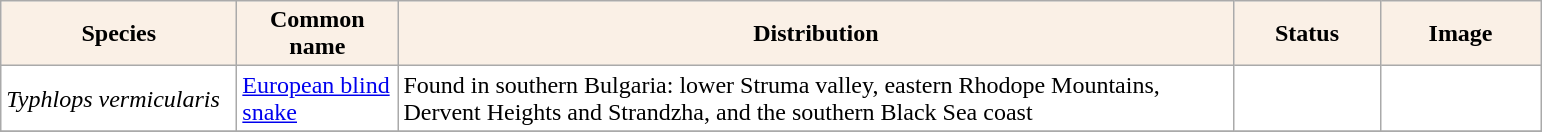<table class="sortable wikitable plainrowheaders" border="0" style="background:#ffffff" align="top" class="sortable wikitable">
<tr ->
<th scope="col" style="background-color:Linen; color:Black" width=150 px>Species</th>
<th scope="col" style="background-color:Linen; color:Black" width=100 px>Common name</th>
<th scope="col" style="background:Linen; color:Black" width=550 px>Distribution</th>
<th scope="col" style="background-color:Linen; color:Black" width=90 px>Status</th>
<th scope="col" style="background:Linen; color:Black" width=100 px>Image</th>
</tr>
<tr>
<td !scope="row" style="background:#ffffff"><em>Typhlops vermicularis</em></td>
<td><a href='#'>European blind snake</a></td>
<td>Found in southern Bulgaria: lower Struma valley, eastern Rhodope Mountains, Dervent Heights and Strandzha, and the southern Black Sea coast</td>
<td></td>
<td></td>
</tr>
<tr>
</tr>
</table>
